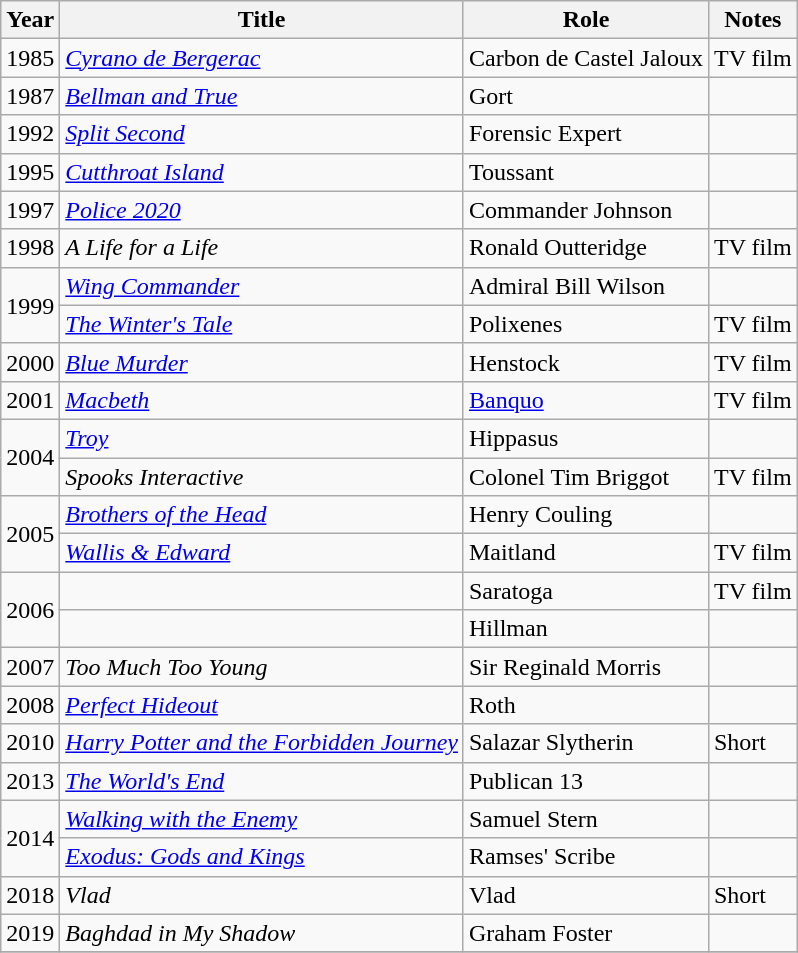<table class="wikitable sortable">
<tr>
<th>Year</th>
<th>Title</th>
<th>Role</th>
<th>Notes</th>
</tr>
<tr>
<td>1985</td>
<td><em><a href='#'>Cyrano de Bergerac</a></em></td>
<td>Carbon de Castel Jaloux</td>
<td>TV film</td>
</tr>
<tr>
<td>1987</td>
<td><em><a href='#'>Bellman and True</a></em></td>
<td>Gort</td>
<td></td>
</tr>
<tr>
<td>1992</td>
<td><em><a href='#'>Split Second</a></em></td>
<td>Forensic Expert</td>
<td></td>
</tr>
<tr>
<td>1995</td>
<td><em><a href='#'>Cutthroat Island</a></em></td>
<td>Toussant</td>
<td></td>
</tr>
<tr>
<td>1997</td>
<td><em><a href='#'>Police 2020</a></em></td>
<td>Commander Johnson</td>
<td></td>
</tr>
<tr>
<td>1998</td>
<td><em>A Life for a Life</em></td>
<td>Ronald Outteridge</td>
<td>TV film</td>
</tr>
<tr>
<td rowspan="2">1999</td>
<td><em><a href='#'>Wing Commander</a></em></td>
<td>Admiral Bill Wilson</td>
<td></td>
</tr>
<tr>
<td><em><a href='#'>The Winter's Tale</a></em></td>
<td>Polixenes</td>
<td>TV film</td>
</tr>
<tr>
<td>2000</td>
<td><em><a href='#'>Blue Murder</a></em></td>
<td>Henstock</td>
<td>TV film</td>
</tr>
<tr>
<td>2001</td>
<td><em><a href='#'>Macbeth</a></em></td>
<td><a href='#'>Banquo</a></td>
<td>TV film</td>
</tr>
<tr>
<td rowspan="2">2004</td>
<td><em><a href='#'>Troy</a></em></td>
<td>Hippasus</td>
<td></td>
</tr>
<tr>
<td><em>Spooks Interactive</em></td>
<td>Colonel Tim Briggot</td>
<td>TV film</td>
</tr>
<tr>
<td rowspan="2">2005</td>
<td><em><a href='#'>Brothers of the Head</a></em></td>
<td>Henry Couling</td>
<td></td>
</tr>
<tr>
<td><em><a href='#'>Wallis & Edward</a></em></td>
<td>Maitland</td>
<td>TV film</td>
</tr>
<tr>
<td rowspan="2">2006</td>
<td><em></em></td>
<td>Saratoga</td>
<td>TV film</td>
</tr>
<tr>
<td><em></em></td>
<td>Hillman</td>
<td></td>
</tr>
<tr>
<td>2007</td>
<td><em>Too Much Too Young</em></td>
<td>Sir Reginald Morris</td>
<td></td>
</tr>
<tr>
<td>2008</td>
<td><em><a href='#'>Perfect Hideout</a></em></td>
<td>Roth</td>
<td></td>
</tr>
<tr>
<td>2010</td>
<td><em><a href='#'>Harry Potter and the Forbidden Journey</a></em></td>
<td>Salazar Slytherin</td>
<td>Short</td>
</tr>
<tr>
<td>2013</td>
<td><em><a href='#'>The World's End</a></em></td>
<td>Publican 13</td>
<td></td>
</tr>
<tr>
<td rowspan="2">2014</td>
<td><em><a href='#'>Walking with the Enemy</a></em></td>
<td>Samuel Stern</td>
<td></td>
</tr>
<tr>
<td><em><a href='#'>Exodus: Gods and Kings</a></em></td>
<td>Ramses' Scribe</td>
<td></td>
</tr>
<tr>
<td>2018</td>
<td><em>Vlad</em></td>
<td>Vlad</td>
<td>Short</td>
</tr>
<tr>
<td>2019</td>
<td><em>Baghdad in My Shadow</em></td>
<td>Graham Foster</td>
<td></td>
</tr>
<tr>
</tr>
</table>
